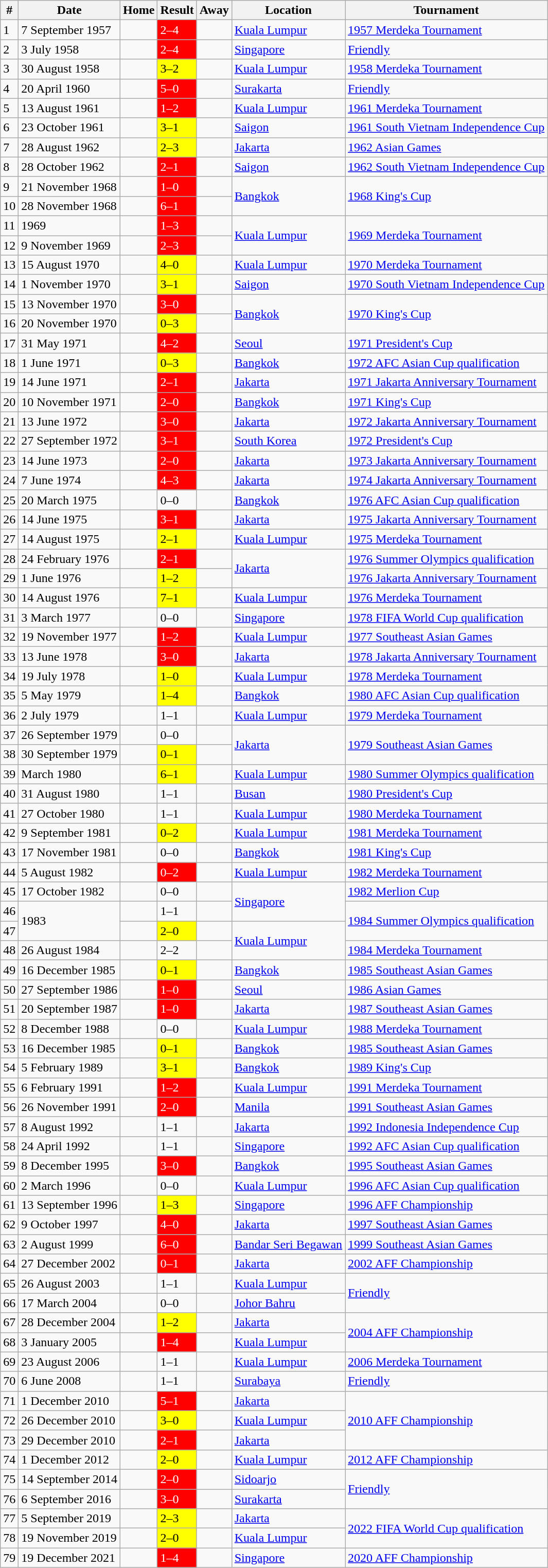<table class="wikitable">
<tr>
<th>#</th>
<th>Date</th>
<th>Home</th>
<th>Result</th>
<th>Away</th>
<th>Location</th>
<th>Tournament</th>
</tr>
<tr>
<td>1</td>
<td>7 September 1957</td>
<td></td>
<td style="color:#fff; background:#FF0000;">2–4</td>
<td></td>
<td><a href='#'>Kuala Lumpur</a></td>
<td><a href='#'>1957 Merdeka Tournament</a></td>
</tr>
<tr>
<td>2</td>
<td>3 July 1958</td>
<td></td>
<td style="color:#fff; background:#FF0000;">2–4</td>
<td></td>
<td><a href='#'>Singapore</a></td>
<td><a href='#'>Friendly</a></td>
</tr>
<tr>
<td>3</td>
<td>30 August 1958</td>
<td></td>
<td style="background:#FFFF00; color:#000">3–2</td>
<td></td>
<td><a href='#'>Kuala Lumpur</a></td>
<td><a href='#'>1958 Merdeka Tournament</a></td>
</tr>
<tr>
<td>4</td>
<td>20 April 1960</td>
<td></td>
<td style="color:#fff; background:#FF0000;">5–0</td>
<td></td>
<td><a href='#'>Surakarta</a></td>
<td><a href='#'>Friendly</a></td>
</tr>
<tr>
<td>5</td>
<td>13 August 1961</td>
<td></td>
<td style="color:#fff; background:#FF0000;">1–2</td>
<td></td>
<td><a href='#'>Kuala Lumpur</a></td>
<td><a href='#'>1961 Merdeka Tournament</a></td>
</tr>
<tr>
<td>6</td>
<td>23 October 1961</td>
<td></td>
<td style="background:#FFFF00; color:#000">3–1</td>
<td></td>
<td><a href='#'>Saigon</a></td>
<td><a href='#'>1961 South Vietnam Independence Cup</a></td>
</tr>
<tr>
<td>7</td>
<td>28 August 1962</td>
<td></td>
<td style="background:#FFFF00; color:#000">2–3</td>
<td></td>
<td><a href='#'>Jakarta</a></td>
<td><a href='#'>1962 Asian Games</a></td>
</tr>
<tr>
<td>8</td>
<td>28 October 1962</td>
<td></td>
<td style="color:#fff; background:#FF0000;">2–1</td>
<td></td>
<td><a href='#'>Saigon</a></td>
<td><a href='#'>1962 South Vietnam Independence Cup</a></td>
</tr>
<tr>
<td>9</td>
<td>21 November 1968</td>
<td></td>
<td style="color:#fff; background:#FF0000;">1–0</td>
<td></td>
<td rowspan="2"><a href='#'>Bangkok</a></td>
<td rowspan="2"><a href='#'>1968 King's Cup</a></td>
</tr>
<tr>
<td>10</td>
<td>28 November 1968</td>
<td></td>
<td style="color:#fff; background:#FF0000;">6–1</td>
<td></td>
</tr>
<tr>
<td>11</td>
<td>1969</td>
<td></td>
<td style="color:#fff; background:#FF0000;">1–3</td>
<td></td>
<td rowspan="2"><a href='#'>Kuala Lumpur</a></td>
<td rowspan="2"><a href='#'>1969 Merdeka Tournament</a></td>
</tr>
<tr>
<td>12</td>
<td>9 November 1969</td>
<td></td>
<td style="color:#fff; background:#FF0000;">2–3</td>
<td></td>
</tr>
<tr>
<td>13</td>
<td>15 August 1970</td>
<td></td>
<td style="background:#FFFF00; color:#000">4–0</td>
<td></td>
<td><a href='#'>Kuala Lumpur</a></td>
<td><a href='#'>1970 Merdeka Tournament</a></td>
</tr>
<tr>
<td>14</td>
<td>1 November 1970</td>
<td></td>
<td style="background:#FFFF00; color:#000">3–1</td>
<td></td>
<td><a href='#'>Saigon</a></td>
<td><a href='#'>1970 South Vietnam Independence Cup</a></td>
</tr>
<tr>
<td>15</td>
<td>13 November 1970</td>
<td></td>
<td style="color:#fff; background:#FF0000;">3–0</td>
<td></td>
<td rowspan="2"><a href='#'>Bangkok</a></td>
<td rowspan="2"><a href='#'>1970 King's Cup</a></td>
</tr>
<tr>
<td>16</td>
<td>20 November 1970</td>
<td></td>
<td style="background:#FFFF00; color:#000">0–3</td>
<td></td>
</tr>
<tr>
<td>17</td>
<td>31 May 1971</td>
<td></td>
<td style="color:#fff; background:#FF0000;">4–2</td>
<td></td>
<td><a href='#'>Seoul</a></td>
<td><a href='#'>1971 President's Cup</a></td>
</tr>
<tr>
<td>18</td>
<td>1 June 1971</td>
<td></td>
<td style="background:#FFFF00; color:#000">0–3</td>
<td></td>
<td><a href='#'>Bangkok</a></td>
<td><a href='#'>1972 AFC Asian Cup qualification</a></td>
</tr>
<tr>
<td>19</td>
<td>14 June 1971</td>
<td></td>
<td style="color:#fff; background:#FF0000;">2–1</td>
<td></td>
<td><a href='#'>Jakarta</a></td>
<td><a href='#'>1971 Jakarta Anniversary Tournament</a></td>
</tr>
<tr>
<td>20</td>
<td>10 November 1971</td>
<td></td>
<td style="color:#fff; background:#FF0000;">2–0</td>
<td></td>
<td><a href='#'>Bangkok</a></td>
<td><a href='#'>1971 King's Cup</a></td>
</tr>
<tr>
<td>21</td>
<td>13 June 1972</td>
<td></td>
<td style="color:#fff; background:#FF0000;">3–0</td>
<td></td>
<td><a href='#'>Jakarta</a></td>
<td><a href='#'>1972 Jakarta Anniversary Tournament</a></td>
</tr>
<tr>
<td>22</td>
<td>27 September 1972</td>
<td></td>
<td style="color:#fff; background:#FF0000;">3–1</td>
<td></td>
<td><a href='#'>South Korea</a></td>
<td><a href='#'>1972 President's Cup</a></td>
</tr>
<tr>
<td>23</td>
<td>14 June 1973</td>
<td></td>
<td style="color:#fff; background:#FF0000;">2–0</td>
<td></td>
<td><a href='#'>Jakarta</a></td>
<td><a href='#'>1973 Jakarta Anniversary Tournament</a></td>
</tr>
<tr>
<td>24</td>
<td>7 June 1974</td>
<td></td>
<td style="color:#fff; background:#FF0000;">4–3</td>
<td></td>
<td><a href='#'>Jakarta</a></td>
<td><a href='#'>1974 Jakarta Anniversary Tournament</a></td>
</tr>
<tr>
<td>25</td>
<td>20 March 1975</td>
<td></td>
<td>0–0</td>
<td></td>
<td><a href='#'>Bangkok</a></td>
<td><a href='#'>1976 AFC Asian Cup qualification</a></td>
</tr>
<tr>
<td>26</td>
<td>14 June 1975</td>
<td></td>
<td style="color:#fff; background:#FF0000;">3–1</td>
<td></td>
<td><a href='#'>Jakarta</a></td>
<td><a href='#'>1975 Jakarta Anniversary Tournament</a></td>
</tr>
<tr>
<td>27</td>
<td>14 August 1975</td>
<td></td>
<td style="background:#FFFF00; color:#000">2–1</td>
<td></td>
<td><a href='#'>Kuala Lumpur</a></td>
<td><a href='#'>1975 Merdeka Tournament</a></td>
</tr>
<tr>
<td>28</td>
<td>24 February 1976</td>
<td></td>
<td style="color:#fff; background:#FF0000;">2–1</td>
<td></td>
<td rowspan="2"><a href='#'>Jakarta</a></td>
<td><a href='#'>1976 Summer Olympics qualification</a></td>
</tr>
<tr>
<td>29</td>
<td>1 June 1976</td>
<td></td>
<td style="background:#FFFF00; color:#000">1–2</td>
<td></td>
<td><a href='#'>1976 Jakarta Anniversary Tournament</a></td>
</tr>
<tr>
<td>30</td>
<td>14 August 1976</td>
<td></td>
<td style="background:#FFFF00; color:#000">7–1</td>
<td></td>
<td><a href='#'>Kuala Lumpur</a></td>
<td><a href='#'>1976 Merdeka Tournament</a></td>
</tr>
<tr>
<td>31</td>
<td>3 March 1977</td>
<td></td>
<td>0–0</td>
<td></td>
<td><a href='#'>Singapore</a></td>
<td><a href='#'>1978 FIFA World Cup qualification</a></td>
</tr>
<tr>
<td>32</td>
<td>19 November 1977</td>
<td></td>
<td style="color:#fff; background:#FF0000;">1–2</td>
<td></td>
<td><a href='#'>Kuala Lumpur</a></td>
<td><a href='#'>1977 Southeast Asian Games</a></td>
</tr>
<tr>
<td>33</td>
<td>13 June 1978</td>
<td></td>
<td style="color:#fff; background:#FF0000;">3–0</td>
<td></td>
<td><a href='#'>Jakarta</a></td>
<td><a href='#'>1978 Jakarta Anniversary Tournament</a></td>
</tr>
<tr>
<td>34</td>
<td>19 July 1978</td>
<td></td>
<td style="background:#FFFF00; color:#000">1–0</td>
<td></td>
<td><a href='#'>Kuala Lumpur</a></td>
<td><a href='#'>1978 Merdeka Tournament</a></td>
</tr>
<tr>
<td>35</td>
<td>5 May 1979</td>
<td></td>
<td style="background:#FFFF00; color:#000">1–4</td>
<td></td>
<td><a href='#'>Bangkok</a></td>
<td><a href='#'>1980 AFC Asian Cup qualification</a></td>
</tr>
<tr>
<td>36</td>
<td>2 July 1979</td>
<td></td>
<td>1–1</td>
<td></td>
<td><a href='#'>Kuala Lumpur</a></td>
<td><a href='#'>1979 Merdeka Tournament</a></td>
</tr>
<tr>
<td>37</td>
<td>26 September 1979</td>
<td></td>
<td>0–0</td>
<td></td>
<td rowspan="2"><a href='#'>Jakarta</a></td>
<td rowspan="2"><a href='#'>1979 Southeast Asian Games</a></td>
</tr>
<tr>
<td>38</td>
<td>30 September 1979</td>
<td></td>
<td style="background:#FFFF00; color:#000">0–1</td>
<td></td>
</tr>
<tr>
<td>39</td>
<td>March 1980</td>
<td></td>
<td style="background:#FFFF00; color:#000">6–1</td>
<td></td>
<td><a href='#'>Kuala Lumpur</a></td>
<td><a href='#'>1980 Summer Olympics qualification</a></td>
</tr>
<tr>
<td>40</td>
<td>31 August 1980</td>
<td></td>
<td>1–1</td>
<td></td>
<td><a href='#'>Busan</a></td>
<td><a href='#'>1980 President's Cup</a></td>
</tr>
<tr>
<td>41</td>
<td>27 October 1980</td>
<td></td>
<td>1–1</td>
<td></td>
<td><a href='#'>Kuala Lumpur</a></td>
<td><a href='#'>1980 Merdeka Tournament</a></td>
</tr>
<tr>
<td>42</td>
<td>9 September 1981</td>
<td></td>
<td style="background:#FFFF00; color:#000">0–2</td>
<td></td>
<td><a href='#'>Kuala Lumpur</a></td>
<td><a href='#'>1981 Merdeka Tournament</a></td>
</tr>
<tr>
<td>43</td>
<td>17 November 1981</td>
<td></td>
<td>0–0</td>
<td></td>
<td><a href='#'>Bangkok</a></td>
<td><a href='#'>1981 King's Cup</a></td>
</tr>
<tr>
<td>44</td>
<td>5 August 1982</td>
<td></td>
<td style="color:#fff; background:#FF0000;">0–2</td>
<td></td>
<td><a href='#'>Kuala Lumpur</a></td>
<td><a href='#'>1982 Merdeka Tournament</a></td>
</tr>
<tr>
<td>45</td>
<td>17 October 1982</td>
<td></td>
<td>0–0<br></td>
<td></td>
<td rowspan="2"><a href='#'>Singapore</a></td>
<td><a href='#'>1982 Merlion Cup</a></td>
</tr>
<tr>
<td>46</td>
<td rowspan="2">1983</td>
<td></td>
<td>1–1</td>
<td></td>
<td rowspan="2"><a href='#'>1984 Summer Olympics qualification</a></td>
</tr>
<tr>
<td>47</td>
<td></td>
<td style="background:#FFFF00; color:#000">2–0</td>
<td></td>
<td rowspan="2"><a href='#'>Kuala Lumpur</a></td>
</tr>
<tr>
<td>48</td>
<td>26 August 1984</td>
<td></td>
<td>2–2</td>
<td></td>
<td><a href='#'>1984 Merdeka Tournament</a></td>
</tr>
<tr>
<td>49</td>
<td>16 December 1985</td>
<td></td>
<td style="background:#FFFF00; color:#000">0–1</td>
<td></td>
<td><a href='#'>Bangkok</a></td>
<td><a href='#'>1985 Southeast Asian Games</a></td>
</tr>
<tr>
<td>50</td>
<td>27 September 1986</td>
<td></td>
<td style="color:#fff; background:#FF0000;">1–0</td>
<td></td>
<td><a href='#'>Seoul</a></td>
<td><a href='#'>1986 Asian Games</a></td>
</tr>
<tr>
<td>51</td>
<td>20 September 1987</td>
<td></td>
<td style="color:#fff; background:#FF0000;">1–0</td>
<td></td>
<td><a href='#'>Jakarta</a></td>
<td><a href='#'>1987 Southeast Asian Games</a></td>
</tr>
<tr>
<td>52</td>
<td>8 December 1988</td>
<td></td>
<td>0–0</td>
<td></td>
<td><a href='#'>Kuala Lumpur</a></td>
<td><a href='#'>1988 Merdeka Tournament</a></td>
</tr>
<tr>
<td>53</td>
<td>16 December 1985</td>
<td></td>
<td style="background:#FFFF00; color:#000">0–1</td>
<td></td>
<td><a href='#'>Bangkok</a></td>
<td><a href='#'>1985 Southeast Asian Games</a></td>
</tr>
<tr>
<td>54</td>
<td>5 February 1989</td>
<td></td>
<td style="background:#FFFF00; color:#000">3–1</td>
<td></td>
<td><a href='#'>Bangkok</a></td>
<td><a href='#'>1989 King's Cup</a></td>
</tr>
<tr>
<td>55</td>
<td>6 February 1991</td>
<td></td>
<td style="color:#fff; background:#FF0000;">1–2</td>
<td></td>
<td><a href='#'>Kuala Lumpur</a></td>
<td><a href='#'>1991 Merdeka Tournament</a></td>
</tr>
<tr>
<td>56</td>
<td>26 November 1991</td>
<td></td>
<td style="color:#fff; background:#FF0000;">2–0</td>
<td></td>
<td><a href='#'>Manila</a></td>
<td><a href='#'>1991 Southeast Asian Games</a></td>
</tr>
<tr>
<td>57</td>
<td>8 August 1992</td>
<td></td>
<td>1–1</td>
<td></td>
<td><a href='#'>Jakarta</a></td>
<td><a href='#'>1992 Indonesia Independence Cup</a></td>
</tr>
<tr>
<td>58</td>
<td>24 April 1992</td>
<td></td>
<td>1–1</td>
<td></td>
<td><a href='#'>Singapore</a></td>
<td><a href='#'>1992 AFC Asian Cup qualification</a></td>
</tr>
<tr>
<td>59</td>
<td>8 December 1995</td>
<td></td>
<td style="color:#fff; background:#FF0000;">3–0</td>
<td></td>
<td><a href='#'>Bangkok</a></td>
<td><a href='#'>1995 Southeast Asian Games</a></td>
</tr>
<tr>
<td>60</td>
<td>2 March 1996</td>
<td></td>
<td>0–0</td>
<td></td>
<td><a href='#'>Kuala Lumpur</a></td>
<td><a href='#'>1996 AFC Asian Cup qualification</a></td>
</tr>
<tr>
<td>61</td>
<td>13 September 1996</td>
<td></td>
<td style="background:#FFFF00; color:#000">1–3</td>
<td></td>
<td><a href='#'>Singapore</a></td>
<td><a href='#'>1996 AFF Championship</a></td>
</tr>
<tr>
<td>62</td>
<td>9 October 1997</td>
<td></td>
<td style="color:#fff; background:#FF0000;">4–0</td>
<td></td>
<td><a href='#'>Jakarta</a></td>
<td><a href='#'>1997 Southeast Asian Games</a></td>
</tr>
<tr>
<td>63</td>
<td>2 August 1999</td>
<td></td>
<td style="color:#fff; background:#FF0000;">6–0</td>
<td></td>
<td><a href='#'>Bandar Seri Begawan</a></td>
<td><a href='#'>1999 Southeast Asian Games</a></td>
</tr>
<tr>
<td>64</td>
<td>27 December 2002</td>
<td></td>
<td style="color:#fff; background:#FF0000;">0–1</td>
<td></td>
<td><a href='#'>Jakarta</a></td>
<td><a href='#'>2002 AFF Championship</a></td>
</tr>
<tr>
<td>65</td>
<td>26 August 2003</td>
<td></td>
<td>1–1</td>
<td></td>
<td><a href='#'>Kuala Lumpur</a></td>
<td rowspan="2"><a href='#'>Friendly</a></td>
</tr>
<tr>
<td>66</td>
<td>17 March 2004</td>
<td></td>
<td>0–0</td>
<td></td>
<td><a href='#'>Johor Bahru</a></td>
</tr>
<tr>
<td>67</td>
<td>28 December 2004</td>
<td></td>
<td style="background:#FFFF00; color:#000">1–2</td>
<td></td>
<td><a href='#'>Jakarta</a></td>
<td rowspan="2"><a href='#'>2004 AFF Championship</a></td>
</tr>
<tr>
<td>68</td>
<td>3 January 2005</td>
<td></td>
<td style="color:#fff; background:#FF0000;">1–4</td>
<td></td>
<td><a href='#'>Kuala Lumpur</a></td>
</tr>
<tr>
<td>69</td>
<td>23 August 2006</td>
<td></td>
<td>1–1</td>
<td></td>
<td><a href='#'>Kuala Lumpur</a></td>
<td><a href='#'>2006 Merdeka Tournament</a></td>
</tr>
<tr>
<td>70</td>
<td>6 June 2008</td>
<td></td>
<td>1–1</td>
<td></td>
<td><a href='#'>Surabaya</a></td>
<td><a href='#'>Friendly</a></td>
</tr>
<tr>
<td>71</td>
<td>1 December 2010</td>
<td></td>
<td style="color:#fff; background:#FF0000;">5–1</td>
<td></td>
<td><a href='#'>Jakarta</a></td>
<td rowspan="3"><a href='#'>2010 AFF Championship</a></td>
</tr>
<tr>
<td>72</td>
<td>26 December 2010</td>
<td></td>
<td style="background:#FFFF00; color:#000">3–0</td>
<td></td>
<td><a href='#'>Kuala Lumpur</a></td>
</tr>
<tr>
<td>73</td>
<td>29 December 2010</td>
<td></td>
<td style="color:#fff; background:#FF0000;">2–1</td>
<td></td>
<td><a href='#'>Jakarta</a></td>
</tr>
<tr>
<td>74</td>
<td>1 December 2012</td>
<td></td>
<td style="background:#FFFF00; color:#000">2–0</td>
<td></td>
<td><a href='#'>Kuala Lumpur</a></td>
<td><a href='#'>2012 AFF Championship</a></td>
</tr>
<tr>
<td>75</td>
<td>14 September 2014</td>
<td></td>
<td style="color:#fff; background:#FF0000;">2–0</td>
<td></td>
<td><a href='#'>Sidoarjo</a></td>
<td rowspan="2"><a href='#'>Friendly</a></td>
</tr>
<tr>
<td>76</td>
<td>6 September 2016</td>
<td></td>
<td style="color:#fff; background:#FF0000;">3–0</td>
<td></td>
<td><a href='#'>Surakarta</a></td>
</tr>
<tr>
<td>77</td>
<td>5 September 2019</td>
<td></td>
<td style="background:#FFFF00; color:#000">2–3</td>
<td></td>
<td><a href='#'>Jakarta</a></td>
<td rowspan="2"><a href='#'>2022 FIFA World Cup qualification</a></td>
</tr>
<tr>
<td>78</td>
<td>19 November 2019</td>
<td></td>
<td style="background:#FFFF00; color:#000">2–0</td>
<td></td>
<td><a href='#'>Kuala Lumpur</a></td>
</tr>
<tr>
<td>79</td>
<td>19 December 2021</td>
<td></td>
<td style="color:#fff; background:#FF0000;">1–4</td>
<td></td>
<td><a href='#'>Singapore</a></td>
<td><a href='#'>2020 AFF Championship</a></td>
</tr>
</table>
